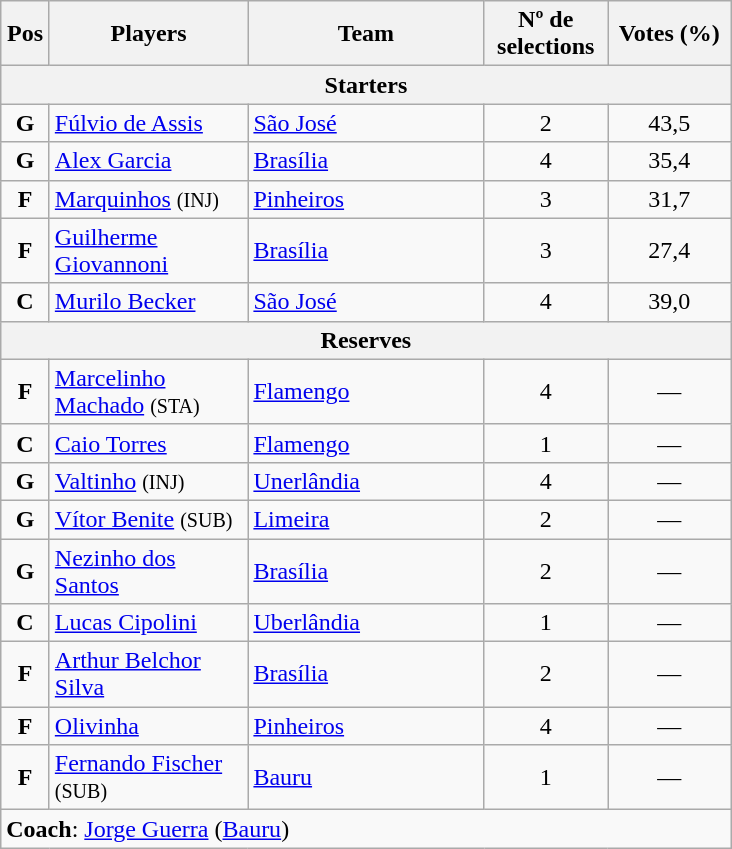<table class="wikitable" style="text-align:center">
<tr>
<th scope="col" width="25px">Pos</th>
<th scope="col" width="125px">Players</th>
<th scope="col" width="150px">Team</th>
<th scope="col" width="75px">Nº de selections</th>
<th scope="col" width="75px">Votes (%)</th>
</tr>
<tr>
<th scope="col" colspan="5">Starters</th>
</tr>
<tr>
<td><strong>G</strong></td>
<td style="text-align:left"><a href='#'>Fúlvio de Assis</a></td>
<td style="text-align:left"><a href='#'>São José</a></td>
<td>2</td>
<td>43,5 </td>
</tr>
<tr>
<td><strong>G</strong></td>
<td style="text-align:left"><a href='#'>Alex Garcia</a></td>
<td style="text-align:left"><a href='#'>Brasília</a></td>
<td>4</td>
<td>35,4</td>
</tr>
<tr>
<td><strong>F</strong></td>
<td style="text-align:left"><a href='#'>Marquinhos</a> <small>(INJ)</small></td>
<td style="text-align:left"><a href='#'>Pinheiros</a></td>
<td>3</td>
<td>31,7</td>
</tr>
<tr>
<td><strong>F</strong></td>
<td style="text-align:left"><a href='#'>Guilherme Giovannoni</a></td>
<td style="text-align:left"><a href='#'>Brasília</a></td>
<td>3</td>
<td>27,4</td>
</tr>
<tr>
<td><strong>C</strong></td>
<td style="text-align:left"><a href='#'>Murilo Becker</a></td>
<td style="text-align:left"><a href='#'>São José</a></td>
<td>4</td>
<td>39,0</td>
</tr>
<tr>
<th scope="col" colspan="5">Reserves</th>
</tr>
<tr>
<td><strong>F</strong></td>
<td style="text-align:left"><a href='#'>Marcelinho Machado</a> <small>(STA)</small></td>
<td style="text-align:left"><a href='#'>Flamengo</a></td>
<td>4</td>
<td>—</td>
</tr>
<tr>
<td><strong>C</strong></td>
<td style="text-align:left"><a href='#'>Caio Torres</a></td>
<td style="text-align:left"><a href='#'>Flamengo</a></td>
<td>1</td>
<td>—</td>
</tr>
<tr>
<td><strong>G</strong></td>
<td style="text-align:left"><a href='#'>Valtinho</a> <small>(INJ)</small></td>
<td style="text-align:left"><a href='#'>Unerlândia</a></td>
<td>4</td>
<td>—</td>
</tr>
<tr>
<td><strong>G</strong></td>
<td style="text-align:left"><a href='#'>Vítor Benite</a> <small>(SUB)</small></td>
<td style="text-align:left"><a href='#'>Limeira</a></td>
<td>2</td>
<td>—</td>
</tr>
<tr>
<td><strong>G</strong></td>
<td style="text-align:left"><a href='#'>Nezinho dos Santos</a></td>
<td style="text-align:left"><a href='#'>Brasília</a></td>
<td>2</td>
<td>—</td>
</tr>
<tr>
<td><strong>C</strong></td>
<td style="text-align:left"><a href='#'>Lucas Cipolini</a></td>
<td style="text-align:left"><a href='#'>Uberlândia</a></td>
<td>1</td>
<td>—</td>
</tr>
<tr>
<td><strong>F</strong></td>
<td style="text-align:left"><a href='#'>Arthur Belchor Silva</a></td>
<td style="text-align:left"><a href='#'>Brasília</a></td>
<td>2</td>
<td>—</td>
</tr>
<tr>
<td><strong>F</strong></td>
<td style="text-align:left"><a href='#'>Olivinha</a></td>
<td style="text-align:left"><a href='#'>Pinheiros</a></td>
<td>4</td>
<td>—</td>
</tr>
<tr>
<td><strong>F</strong></td>
<td style="text-align:left"><a href='#'>Fernando Fischer</a> <small>(SUB)</small></td>
<td style="text-align:left"><a href='#'>Bauru</a></td>
<td>1</td>
<td>—</td>
</tr>
<tr>
<td style="text-align:left" colspan="5"><strong>Coach</strong>: <a href='#'>Jorge Guerra</a> (<a href='#'>Bauru</a>)</td>
</tr>
</table>
